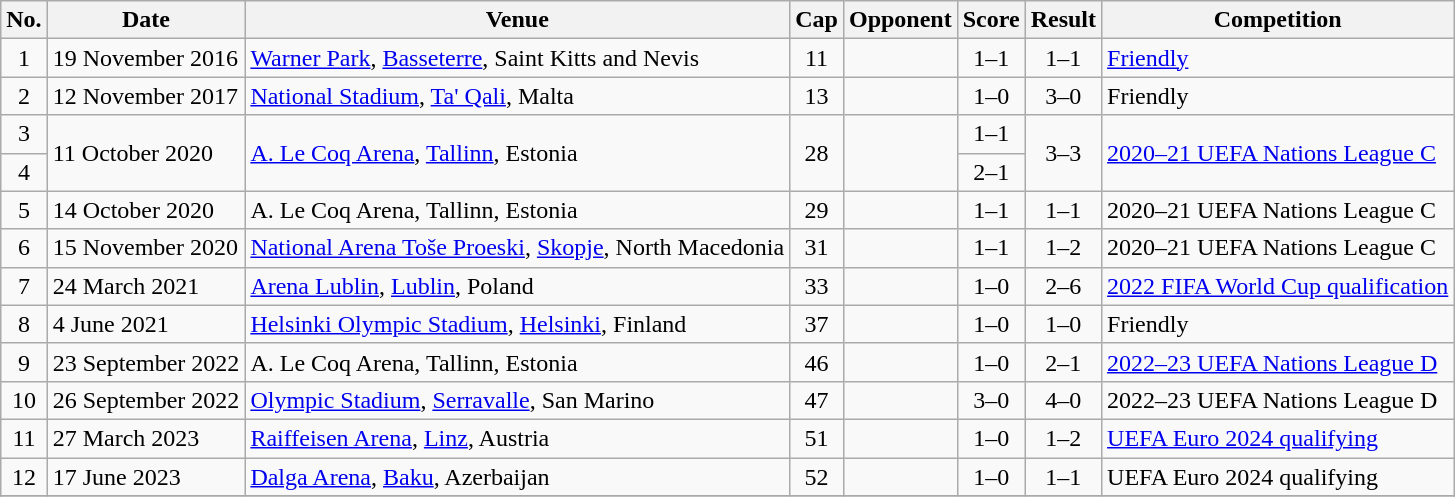<table class="wikitable sortable">
<tr>
<th scope=col>No.</th>
<th scope=col>Date</th>
<th scope=col>Venue</th>
<th scope=col>Cap</th>
<th scope=col>Opponent</th>
<th scope=col>Score</th>
<th scope=col>Result</th>
<th scope=col>Competition</th>
</tr>
<tr>
<td align=center>1</td>
<td>19 November 2016</td>
<td><a href='#'>Warner Park</a>, <a href='#'>Basseterre</a>, Saint Kitts and Nevis</td>
<td align=center>11</td>
<td></td>
<td align=center>1–1</td>
<td align=center>1–1</td>
<td><a href='#'>Friendly</a></td>
</tr>
<tr>
<td align=center>2</td>
<td>12 November 2017</td>
<td><a href='#'>National Stadium</a>, <a href='#'>Ta' Qali</a>, Malta</td>
<td align=center>13</td>
<td></td>
<td align=center>1–0</td>
<td align=center>3–0</td>
<td>Friendly</td>
</tr>
<tr>
<td align=center>3</td>
<td rowspan=2>11 October 2020</td>
<td rowspan=2><a href='#'>A. Le Coq Arena</a>, <a href='#'>Tallinn</a>, Estonia</td>
<td rowspan=2 align=center>28</td>
<td rowspan=2></td>
<td align=center>1–1</td>
<td rowspan=2 align=center>3–3</td>
<td rowspan=2><a href='#'>2020–21 UEFA Nations League C</a></td>
</tr>
<tr>
<td align=center>4</td>
<td align=center>2–1</td>
</tr>
<tr>
<td align=center>5</td>
<td>14 October 2020</td>
<td>A. Le Coq Arena, Tallinn, Estonia</td>
<td align=center>29</td>
<td></td>
<td align=center>1–1</td>
<td align=center>1–1</td>
<td>2020–21 UEFA Nations League C</td>
</tr>
<tr>
<td align=center>6</td>
<td>15 November 2020</td>
<td><a href='#'>National Arena Toše Proeski</a>, <a href='#'>Skopje</a>, North Macedonia</td>
<td align=center>31</td>
<td></td>
<td align=center>1–1</td>
<td align=center>1–2</td>
<td>2020–21 UEFA Nations League C</td>
</tr>
<tr>
<td align=center>7</td>
<td>24 March 2021</td>
<td><a href='#'>Arena Lublin</a>, <a href='#'>Lublin</a>, Poland</td>
<td align=center>33</td>
<td></td>
<td align=center>1–0</td>
<td align=center>2–6</td>
<td><a href='#'>2022 FIFA World Cup qualification</a></td>
</tr>
<tr>
<td align=center>8</td>
<td>4 June 2021</td>
<td><a href='#'>Helsinki Olympic Stadium</a>, <a href='#'>Helsinki</a>, Finland</td>
<td align=center>37</td>
<td></td>
<td align=center>1–0</td>
<td align=center>1–0</td>
<td>Friendly</td>
</tr>
<tr>
<td align=center>9</td>
<td>23 September 2022</td>
<td>A. Le Coq Arena, Tallinn, Estonia</td>
<td align=center>46</td>
<td></td>
<td align=center>1–0</td>
<td align=center>2–1</td>
<td><a href='#'>2022–23 UEFA Nations League D</a></td>
</tr>
<tr>
<td align=center>10</td>
<td>26 September 2022</td>
<td><a href='#'>Olympic Stadium</a>, <a href='#'>Serravalle</a>, San Marino</td>
<td align=center>47</td>
<td></td>
<td align=center>3–0</td>
<td align=center>4–0</td>
<td>2022–23 UEFA Nations League D</td>
</tr>
<tr>
<td align=center>11</td>
<td>27 March 2023</td>
<td><a href='#'>Raiffeisen Arena</a>, <a href='#'>Linz</a>, Austria</td>
<td align=center>51</td>
<td></td>
<td align=center>1–0</td>
<td align=center>1–2</td>
<td><a href='#'>UEFA Euro 2024 qualifying</a></td>
</tr>
<tr>
<td align=center>12</td>
<td>17 June 2023</td>
<td><a href='#'>Dalga Arena</a>, <a href='#'>Baku</a>, Azerbaijan</td>
<td align=center>52</td>
<td></td>
<td align=center>1–0</td>
<td align=center>1–1</td>
<td>UEFA Euro 2024 qualifying</td>
</tr>
<tr>
</tr>
</table>
